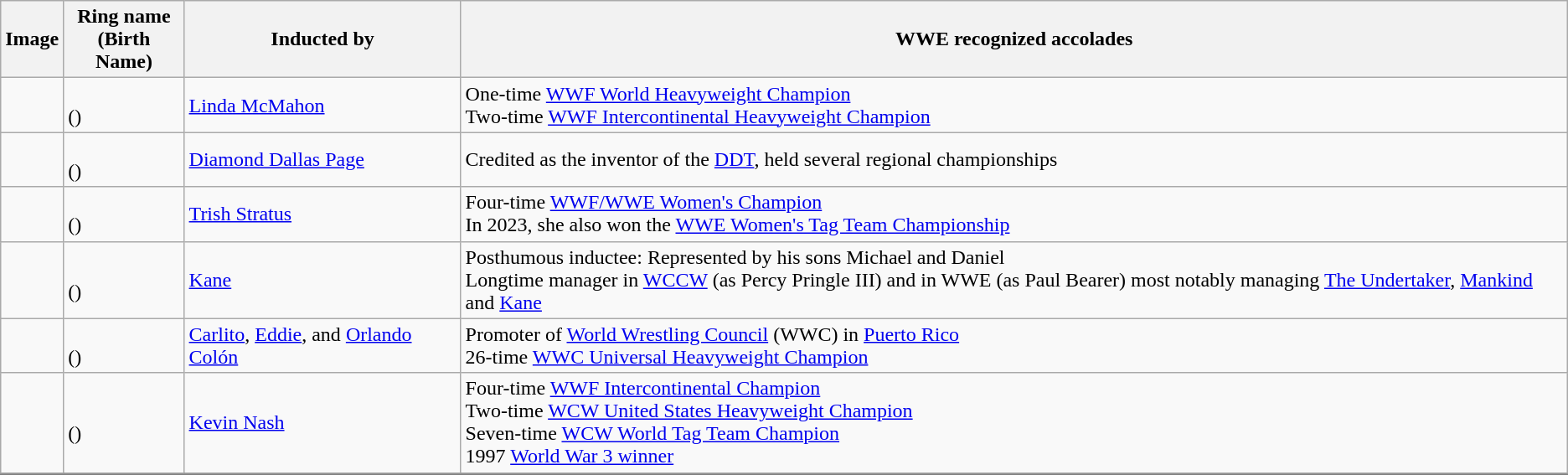<table class="wikitable">
<tr>
<th class="unsortable">Image</th>
<th>Ring name<br>(Birth Name)</th>
<th>Inducted by</th>
<th class="unsortable">WWE recognized accolades</th>
</tr>
<tr>
<td></td>
<td><strong></strong><br>()</td>
<td><a href='#'>Linda McMahon</a></td>
<td>One-time <a href='#'>WWF World Heavyweight Champion</a><br>Two-time <a href='#'>WWF Intercontinental Heavyweight Champion</a></td>
</tr>
<tr>
<td></td>
<td><br>()</td>
<td><a href='#'>Diamond Dallas Page</a></td>
<td>Credited as the inventor of the <a href='#'>DDT</a>, held several regional championships</td>
</tr>
<tr>
<td></td>
<td><br>()</td>
<td><a href='#'>Trish Stratus</a></td>
<td>Four-time <a href='#'>WWF/WWE Women's Champion</a><br>In 2023, she also won the <a href='#'>WWE Women's Tag Team Championship</a></td>
</tr>
<tr>
<td></td>
<td><br>()</td>
<td><a href='#'>Kane</a></td>
<td>Posthumous inductee: Represented by his sons Michael and Daniel<br>Longtime manager in <a href='#'>WCCW</a> (as Percy Pringle III) and in WWE (as Paul Bearer) most notably managing <a href='#'>The Undertaker</a>, <a href='#'>Mankind</a> and <a href='#'>Kane</a></td>
</tr>
<tr>
<td></td>
<td><br>()</td>
<td><a href='#'>Carlito</a>, <a href='#'>Eddie</a>, and <a href='#'>Orlando Colón</a></td>
<td>Promoter of <a href='#'>World Wrestling Council</a> (WWC) in <a href='#'>Puerto Rico</a><br>26-time <a href='#'>WWC Universal Heavyweight Champion</a></td>
</tr>
<tr>
<td></td>
<td><br>()</td>
<td><a href='#'>Kevin Nash</a></td>
<td>Four-time <a href='#'>WWF Intercontinental Champion</a><br>Two-time <a href='#'>WCW United States Heavyweight Champion</a><br>Seven-time <a href='#'>WCW World Tag Team Champion</a><br>1997 <a href='#'>World War 3 winner</a></td>
</tr>
<tr style="border-top:2px solid gray;">
</tr>
</table>
